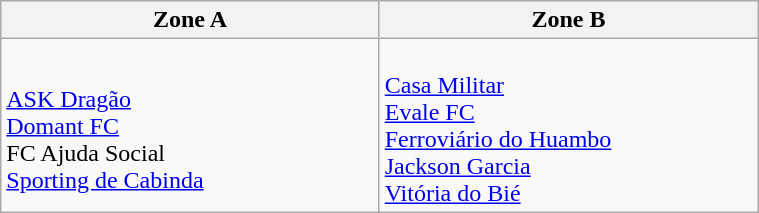<table class="wikitable" width=40%>
<tr>
<th width=175px>Zone A</th>
<th width=175px>Zone B</th>
</tr>
<tr>
<td><br><a href='#'>ASK Dragão</a><br>
<a href='#'>Domant FC</a><br>
FC Ajuda Social<br>
<a href='#'>Sporting de Cabinda</a></td>
<td><br><a href='#'>Casa Militar</a><br>
<a href='#'>Evale FC</a><br>
<a href='#'>Ferroviário do Huambo</a><br>
<a href='#'>Jackson Garcia</a><br>
<a href='#'>Vitória do Bié</a></td>
</tr>
</table>
